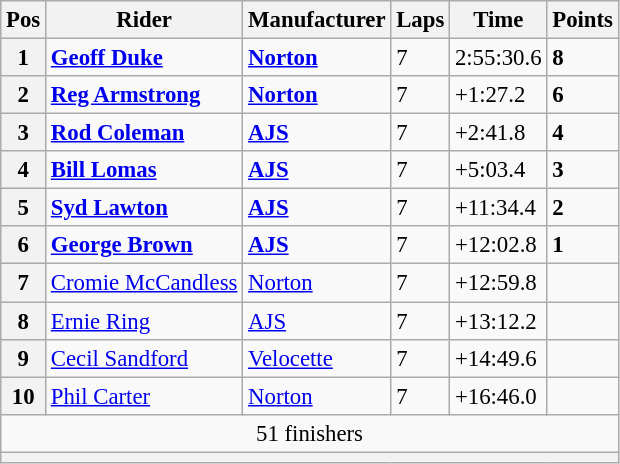<table class="wikitable" style="font-size: 95%;">
<tr>
<th>Pos</th>
<th>Rider</th>
<th>Manufacturer</th>
<th>Laps</th>
<th>Time</th>
<th>Points</th>
</tr>
<tr>
<th>1</th>
<td> <strong><a href='#'>Geoff Duke</a></strong></td>
<td><strong><a href='#'>Norton</a></strong></td>
<td>7</td>
<td>2:55:30.6</td>
<td><strong>8</strong></td>
</tr>
<tr>
<th>2</th>
<td> <strong><a href='#'>Reg Armstrong</a></strong></td>
<td><strong><a href='#'>Norton</a></strong></td>
<td>7</td>
<td>+1:27.2</td>
<td><strong>6</strong></td>
</tr>
<tr>
<th>3</th>
<td> <strong><a href='#'>Rod Coleman</a></strong></td>
<td><strong><a href='#'>AJS</a></strong></td>
<td>7</td>
<td>+2:41.8</td>
<td><strong>4</strong></td>
</tr>
<tr>
<th>4</th>
<td> <strong><a href='#'>Bill Lomas</a></strong></td>
<td><strong><a href='#'>AJS</a></strong></td>
<td>7</td>
<td>+5:03.4</td>
<td><strong>3</strong></td>
</tr>
<tr>
<th>5</th>
<td> <strong><a href='#'>Syd Lawton</a></strong></td>
<td><strong><a href='#'>AJS</a></strong></td>
<td>7</td>
<td>+11:34.4</td>
<td><strong>2</strong></td>
</tr>
<tr>
<th>6</th>
<td> <strong><a href='#'>George Brown</a></strong></td>
<td><strong><a href='#'>AJS</a></strong></td>
<td>7</td>
<td>+12:02.8</td>
<td><strong>1</strong></td>
</tr>
<tr>
<th>7</th>
<td> <a href='#'>Cromie McCandless</a></td>
<td><a href='#'>Norton</a></td>
<td>7</td>
<td>+12:59.8</td>
<td></td>
</tr>
<tr>
<th>8</th>
<td> <a href='#'>Ernie Ring</a></td>
<td><a href='#'>AJS</a></td>
<td>7</td>
<td>+13:12.2</td>
<td></td>
</tr>
<tr>
<th>9</th>
<td> <a href='#'>Cecil Sandford</a></td>
<td><a href='#'>Velocette</a></td>
<td>7</td>
<td>+14:49.6</td>
<td></td>
</tr>
<tr>
<th>10</th>
<td> <a href='#'>Phil Carter</a></td>
<td><a href='#'>Norton</a></td>
<td>7</td>
<td>+16:46.0</td>
<td></td>
</tr>
<tr>
<td colspan=6 align=center>51 finishers</td>
</tr>
<tr>
<th colspan=6></th>
</tr>
</table>
